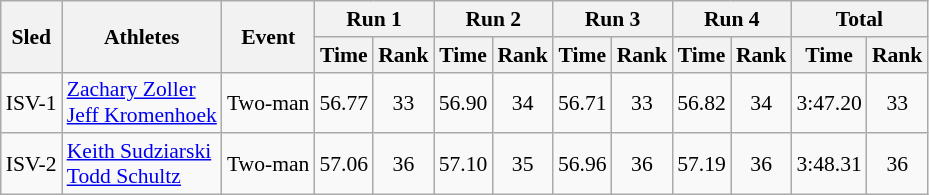<table class="wikitable" border="1" style="font-size:90%">
<tr>
<th rowspan="2">Sled</th>
<th rowspan="2">Athletes</th>
<th rowspan="2">Event</th>
<th colspan="2">Run 1</th>
<th colspan="2">Run 2</th>
<th colspan="2">Run 3</th>
<th colspan="2">Run 4</th>
<th colspan="2">Total</th>
</tr>
<tr>
<th>Time</th>
<th>Rank</th>
<th>Time</th>
<th>Rank</th>
<th>Time</th>
<th>Rank</th>
<th>Time</th>
<th>Rank</th>
<th>Time</th>
<th>Rank</th>
</tr>
<tr>
<td align="center">ISV-1</td>
<td><a href='#'>Zachary Zoller</a><br><a href='#'>Jeff Kromenhoek</a></td>
<td>Two-man</td>
<td align="center">56.77</td>
<td align="center">33</td>
<td align="center">56.90</td>
<td align="center">34</td>
<td align="center">56.71</td>
<td align="center">33</td>
<td align="center">56.82</td>
<td align="center">34</td>
<td align="center">3:47.20</td>
<td align="center">33</td>
</tr>
<tr>
<td align="center">ISV-2</td>
<td><a href='#'>Keith Sudziarski</a><br><a href='#'>Todd Schultz</a></td>
<td>Two-man</td>
<td align="center">57.06</td>
<td align="center">36</td>
<td align="center">57.10</td>
<td align="center">35</td>
<td align="center">56.96</td>
<td align="center">36</td>
<td align="center">57.19</td>
<td align="center">36</td>
<td align="center">3:48.31</td>
<td align="center">36</td>
</tr>
</table>
